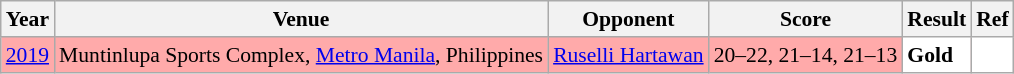<table class="sortable wikitable" style="font-size: 90%;">
<tr>
<th>Year</th>
<th>Venue</th>
<th>Opponent</th>
<th>Score</th>
<th>Result</th>
<th>Ref</th>
</tr>
<tr style="background:#FFAAAA">
<td align="center"><a href='#'>2019</a></td>
<td align="left">Muntinlupa Sports Complex, <a href='#'>Metro Manila</a>, Philippines</td>
<td align="left"> <a href='#'>Ruselli Hartawan</a></td>
<td align="left">20–22, 21–14, 21–13</td>
<td style="text-align:left; background:white"> <strong>Gold</strong></td>
<td style="text-align:center; background:white"></td>
</tr>
</table>
